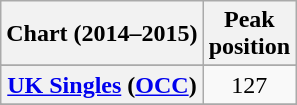<table class="wikitable sortable plainrowheaders">
<tr>
<th scope="col">Chart (2014–2015)</th>
<th scope="col">Peak<br>position</th>
</tr>
<tr>
</tr>
<tr>
</tr>
<tr>
</tr>
<tr>
</tr>
<tr>
</tr>
<tr>
</tr>
<tr>
<th scope="row"><a href='#'>UK Singles</a> (<a href='#'>OCC</a>)</th>
<td style="text-align:center;">127</td>
</tr>
<tr>
</tr>
<tr>
</tr>
<tr>
</tr>
<tr>
</tr>
<tr>
</tr>
<tr>
</tr>
</table>
